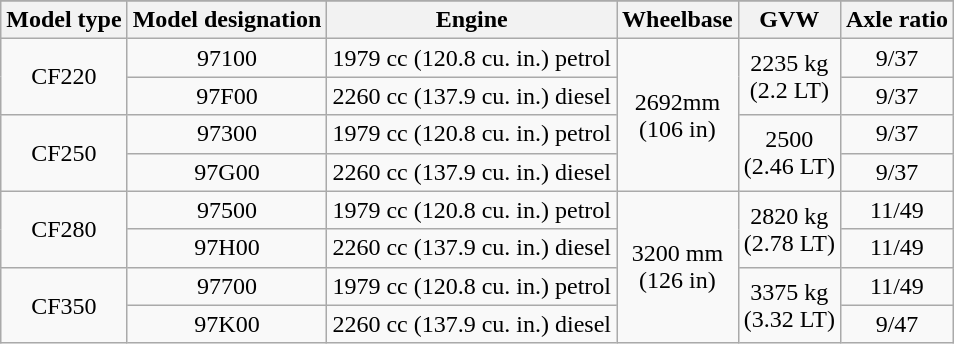<table class="wikitable" style="text-align:center; font-size:100%;">
<tr>
</tr>
<tr>
<th>Model type</th>
<th>Model designation</th>
<th>Engine</th>
<th>Wheelbase</th>
<th>GVW</th>
<th>Axle ratio</th>
</tr>
<tr>
<td rowspan="2">CF220</td>
<td>97100</td>
<td>1979 cc (120.8 cu. in.) petrol</td>
<td rowspan="4">2692mm<br>(106 in)</td>
<td rowspan="2">2235 kg<br>(2.2 LT)</td>
<td>9/37</td>
</tr>
<tr>
<td>97F00</td>
<td>2260 cc (137.9 cu. in.) diesel</td>
<td>9/37</td>
</tr>
<tr>
<td rowspan="2">CF250</td>
<td>97300</td>
<td>1979 cc (120.8 cu. in.) petrol</td>
<td rowspan="2">2500<br>(2.46 LT)</td>
<td>9/37</td>
</tr>
<tr>
<td>97G00</td>
<td>2260 cc (137.9 cu. in.) diesel</td>
<td>9/37</td>
</tr>
<tr>
<td rowspan="2">CF280</td>
<td>97500</td>
<td>1979 cc (120.8 cu. in.) petrol</td>
<td rowspan="4">3200 mm<br>(126 in)</td>
<td rowspan="2">2820 kg<br>(2.78 LT)</td>
<td>11/49</td>
</tr>
<tr>
<td>97H00</td>
<td>2260 cc (137.9 cu. in.) diesel</td>
<td>11/49</td>
</tr>
<tr>
<td rowspan="2">CF350</td>
<td>97700</td>
<td>1979 cc (120.8 cu. in.) petrol</td>
<td rowspan="2">3375 kg<br>(3.32 LT)</td>
<td>11/49</td>
</tr>
<tr>
<td>97K00</td>
<td>2260 cc (137.9 cu. in.) diesel</td>
<td>9/47</td>
</tr>
</table>
